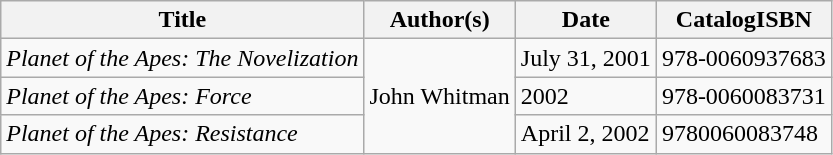<table class="wikitable">
<tr>
<th>Title</th>
<th>Author(s)</th>
<th>Date</th>
<th>CatalogISBN</th>
</tr>
<tr>
<td><em>Planet of the Apes: The Novelization</em></td>
<td rowspan="3">John Whitman</td>
<td>July 31, 2001</td>
<td>978-0060937683</td>
</tr>
<tr>
<td><em>Planet of the Apes: Force</em></td>
<td>2002</td>
<td>978-0060083731</td>
</tr>
<tr>
<td><em>Planet of the Apes: Resistance</em></td>
<td>April 2, 2002</td>
<td>9780060083748</td>
</tr>
</table>
